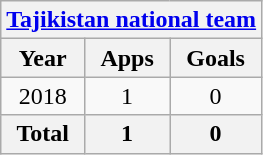<table class="wikitable" style="text-align:center">
<tr>
<th colspan=3><a href='#'>Tajikistan national team</a></th>
</tr>
<tr>
<th>Year</th>
<th>Apps</th>
<th>Goals</th>
</tr>
<tr>
<td>2018</td>
<td>1</td>
<td>0</td>
</tr>
<tr>
<th>Total</th>
<th>1</th>
<th>0</th>
</tr>
</table>
